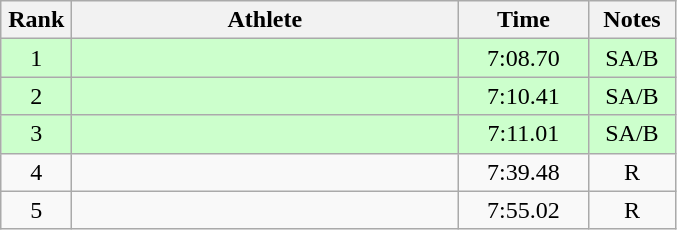<table class=wikitable style="text-align:center">
<tr>
<th width=40>Rank</th>
<th width=250>Athlete</th>
<th width=80>Time</th>
<th width=50>Notes</th>
</tr>
<tr bgcolor="ccffcc">
<td>1</td>
<td align="left"></td>
<td>7:08.70</td>
<td>SA/B</td>
</tr>
<tr bgcolor="ccffcc">
<td>2</td>
<td align="left"></td>
<td>7:10.41</td>
<td>SA/B</td>
</tr>
<tr bgcolor="ccffcc">
<td>3</td>
<td align="left"></td>
<td>7:11.01</td>
<td>SA/B</td>
</tr>
<tr>
<td>4</td>
<td align="left"></td>
<td>7:39.48</td>
<td>R</td>
</tr>
<tr>
<td>5</td>
<td align="left"></td>
<td>7:55.02</td>
<td>R</td>
</tr>
</table>
